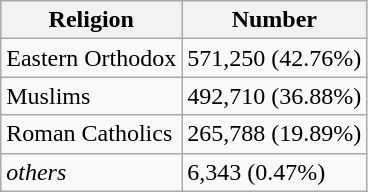<table class="wikitable">
<tr>
<th>Religion</th>
<th>Number</th>
</tr>
<tr>
<td>Eastern Orthodox</td>
<td>571,250 (42.76%)</td>
</tr>
<tr>
<td>Muslims</td>
<td>492,710 (36.88%)</td>
</tr>
<tr>
<td>Roman Catholics</td>
<td>265,788 (19.89%)</td>
</tr>
<tr>
<td><em>others</em></td>
<td>6,343 (0.47%)</td>
</tr>
</table>
